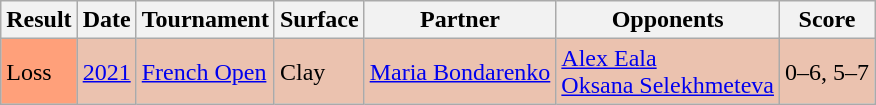<table class="sortable wikitable">
<tr>
<th>Result</th>
<th>Date</th>
<th>Tournament</th>
<th>Surface</th>
<th>Partner</th>
<th>Opponents</th>
<th class="unsortable">Score</th>
</tr>
<tr style="background:#EBC2AF;">
<td style="background:#ffa07a;">Loss</td>
<td><a href='#'>2021</a></td>
<td><a href='#'>French Open</a></td>
<td>Clay</td>
<td> <a href='#'>Maria Bondarenko</a></td>
<td> <a href='#'>Alex Eala</a><br>  <a href='#'>Oksana Selekhmeteva</a></td>
<td>0–6, 5–7</td>
</tr>
</table>
